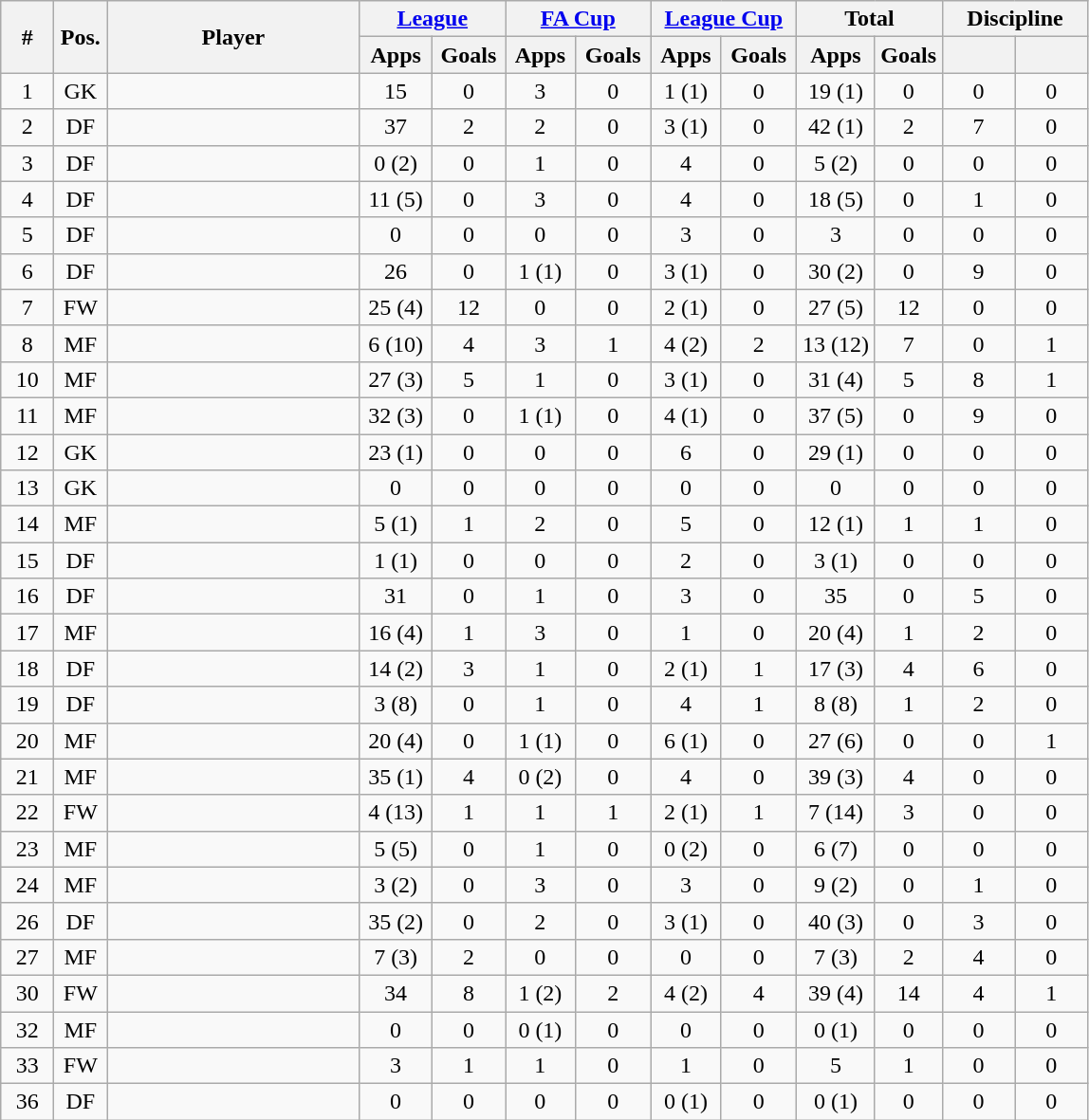<table class="wikitable" style="text-align: center">
<tr>
<th rowspan="2" width="30">#</th>
<th rowspan="2" width="30">Pos.</th>
<th rowspan="2" width="170">Player</th>
<th colspan="2" width="95"><a href='#'>League</a></th>
<th colspan="2" width="95"><a href='#'>FA Cup</a></th>
<th colspan="2" width="95"><a href='#'>League Cup</a></th>
<th colspan="2" width="95">Total</th>
<th colspan="2" width="95">Discipline</th>
</tr>
<tr>
<th>Apps</th>
<th>Goals</th>
<th>Apps</th>
<th>Goals</th>
<th>Apps</th>
<th>Goals</th>
<th>Apps</th>
<th>Goals</th>
<th></th>
<th></th>
</tr>
<tr>
<td>1</td>
<td>GK</td>
<td align="left"> </td>
<td>15</td>
<td>0</td>
<td>3</td>
<td>0</td>
<td>1 (1)</td>
<td>0</td>
<td>19 (1)</td>
<td>0</td>
<td>0</td>
<td>0</td>
</tr>
<tr>
<td>2</td>
<td>DF</td>
<td align="left"> </td>
<td>37</td>
<td>2</td>
<td>2</td>
<td>0</td>
<td>3 (1)</td>
<td>0</td>
<td>42 (1)</td>
<td>2</td>
<td>7</td>
<td>0</td>
</tr>
<tr>
<td>3</td>
<td>DF</td>
<td align="left"> </td>
<td>0 (2)</td>
<td>0</td>
<td>1</td>
<td>0</td>
<td>4</td>
<td>0</td>
<td>5 (2)</td>
<td>0</td>
<td>0</td>
<td>0</td>
</tr>
<tr>
<td>4</td>
<td>DF</td>
<td align="left"> </td>
<td>11 (5)</td>
<td>0</td>
<td>3</td>
<td>0</td>
<td>4</td>
<td>0</td>
<td>18 (5)</td>
<td>0</td>
<td>1</td>
<td>0</td>
</tr>
<tr>
<td>5</td>
<td>DF</td>
<td align="left"> </td>
<td>0</td>
<td>0</td>
<td>0</td>
<td>0</td>
<td>3</td>
<td>0</td>
<td>3</td>
<td>0</td>
<td>0</td>
<td>0</td>
</tr>
<tr>
<td>6</td>
<td>DF</td>
<td align="left"> </td>
<td>26</td>
<td>0</td>
<td>1 (1)</td>
<td>0</td>
<td>3 (1)</td>
<td>0</td>
<td>30 (2)</td>
<td>0</td>
<td>9</td>
<td>0</td>
</tr>
<tr>
<td>7</td>
<td>FW</td>
<td align="left"> </td>
<td>25 (4)</td>
<td>12</td>
<td>0</td>
<td>0</td>
<td>2 (1)</td>
<td>0</td>
<td>27 (5)</td>
<td>12</td>
<td>0</td>
<td>0</td>
</tr>
<tr>
<td>8</td>
<td>MF</td>
<td align="left"> </td>
<td>6 (10)</td>
<td>4</td>
<td>3</td>
<td>1</td>
<td>4 (2)</td>
<td>2</td>
<td>13 (12)</td>
<td>7</td>
<td>0</td>
<td>1</td>
</tr>
<tr>
<td>10</td>
<td>MF</td>
<td align="left"> </td>
<td>27 (3)</td>
<td>5</td>
<td>1</td>
<td>0</td>
<td>3 (1)</td>
<td>0</td>
<td>31 (4)</td>
<td>5</td>
<td>8</td>
<td>1</td>
</tr>
<tr>
<td>11</td>
<td>MF</td>
<td align="left"> </td>
<td>32 (3)</td>
<td>0</td>
<td>1 (1)</td>
<td>0</td>
<td>4 (1)</td>
<td>0</td>
<td>37 (5)</td>
<td>0</td>
<td>9</td>
<td>0</td>
</tr>
<tr>
<td>12</td>
<td>GK</td>
<td align="left"> </td>
<td>23 (1)</td>
<td>0</td>
<td>0</td>
<td>0</td>
<td>6</td>
<td>0</td>
<td>29 (1)</td>
<td>0</td>
<td>0</td>
<td>0</td>
</tr>
<tr>
<td>13</td>
<td>GK</td>
<td align="left"> </td>
<td>0</td>
<td>0</td>
<td>0</td>
<td>0</td>
<td>0</td>
<td>0</td>
<td>0</td>
<td>0</td>
<td>0</td>
<td>0</td>
</tr>
<tr>
<td>14</td>
<td>MF</td>
<td align="left"> </td>
<td>5 (1)</td>
<td>1</td>
<td>2</td>
<td>0</td>
<td>5</td>
<td>0</td>
<td>12 (1)</td>
<td>1</td>
<td>1</td>
<td>0</td>
</tr>
<tr>
<td>15</td>
<td>DF</td>
<td align="left"> </td>
<td>1 (1)</td>
<td>0</td>
<td>0</td>
<td>0</td>
<td>2</td>
<td>0</td>
<td>3 (1)</td>
<td>0</td>
<td>0</td>
<td>0</td>
</tr>
<tr>
<td>16</td>
<td>DF</td>
<td align="left"> </td>
<td>31</td>
<td>0</td>
<td>1</td>
<td>0</td>
<td>3</td>
<td>0</td>
<td>35</td>
<td>0</td>
<td>5</td>
<td>0</td>
</tr>
<tr>
<td>17</td>
<td>MF</td>
<td align="left"> </td>
<td>16 (4)</td>
<td>1</td>
<td>3</td>
<td>0</td>
<td>1</td>
<td>0</td>
<td>20 (4)</td>
<td>1</td>
<td>2</td>
<td>0</td>
</tr>
<tr>
<td>18</td>
<td>DF</td>
<td align="left"> </td>
<td>14 (2)</td>
<td>3</td>
<td>1</td>
<td>0</td>
<td>2 (1)</td>
<td>1</td>
<td>17 (3)</td>
<td>4</td>
<td>6</td>
<td>0</td>
</tr>
<tr>
<td>19</td>
<td>DF</td>
<td align="left"> </td>
<td>3 (8)</td>
<td>0</td>
<td>1</td>
<td>0</td>
<td>4</td>
<td>1</td>
<td>8 (8)</td>
<td>1</td>
<td>2</td>
<td>0</td>
</tr>
<tr>
<td>20</td>
<td>MF</td>
<td align="left"> </td>
<td>20 (4)</td>
<td>0</td>
<td>1 (1)</td>
<td>0</td>
<td>6 (1)</td>
<td>0</td>
<td>27 (6)</td>
<td>0</td>
<td>0</td>
<td>1</td>
</tr>
<tr>
<td>21</td>
<td>MF</td>
<td align="left"> </td>
<td>35 (1)</td>
<td>4</td>
<td>0 (2)</td>
<td>0</td>
<td>4</td>
<td>0</td>
<td>39 (3)</td>
<td>4</td>
<td>0</td>
<td>0</td>
</tr>
<tr>
<td>22</td>
<td>FW</td>
<td align="left"> </td>
<td>4 (13)</td>
<td>1</td>
<td>1</td>
<td>1</td>
<td>2 (1)</td>
<td>1</td>
<td>7 (14)</td>
<td>3</td>
<td>0</td>
<td>0</td>
</tr>
<tr>
<td>23</td>
<td>MF</td>
<td align="left"> </td>
<td>5 (5)</td>
<td>0</td>
<td>1</td>
<td>0</td>
<td>0 (2)</td>
<td>0</td>
<td>6 (7)</td>
<td>0</td>
<td>0</td>
<td>0</td>
</tr>
<tr>
<td>24</td>
<td>MF</td>
<td align="left"> </td>
<td>3 (2)</td>
<td>0</td>
<td>3</td>
<td>0</td>
<td>3</td>
<td>0</td>
<td>9 (2)</td>
<td>0</td>
<td>1</td>
<td>0</td>
</tr>
<tr>
<td>26</td>
<td>DF</td>
<td align="left"> </td>
<td>35 (2)</td>
<td>0</td>
<td>2</td>
<td>0</td>
<td>3 (1)</td>
<td>0</td>
<td>40 (3)</td>
<td>0</td>
<td>3</td>
<td>0</td>
</tr>
<tr>
<td>27</td>
<td>MF</td>
<td align="left"> </td>
<td>7 (3)</td>
<td>2</td>
<td>0</td>
<td>0</td>
<td>0</td>
<td>0</td>
<td>7 (3)</td>
<td>2</td>
<td>4</td>
<td>0</td>
</tr>
<tr>
<td>30</td>
<td>FW</td>
<td align="left"> </td>
<td>34</td>
<td>8</td>
<td>1 (2)</td>
<td>2</td>
<td>4 (2)</td>
<td>4</td>
<td>39 (4)</td>
<td>14</td>
<td>4</td>
<td>1</td>
</tr>
<tr>
<td>32</td>
<td>MF</td>
<td align="left"> </td>
<td>0</td>
<td>0</td>
<td>0 (1)</td>
<td>0</td>
<td>0</td>
<td>0</td>
<td>0 (1)</td>
<td>0</td>
<td>0</td>
<td>0</td>
</tr>
<tr>
<td>33</td>
<td>FW</td>
<td align="left"> </td>
<td>3</td>
<td>1</td>
<td>1</td>
<td>0</td>
<td>1</td>
<td>0</td>
<td>5</td>
<td>1</td>
<td>0</td>
<td>0</td>
</tr>
<tr>
<td>36</td>
<td>DF</td>
<td align="left"> </td>
<td>0</td>
<td>0</td>
<td>0</td>
<td>0</td>
<td>0 (1)</td>
<td>0</td>
<td>0 (1)</td>
<td>0</td>
<td>0</td>
<td>0</td>
</tr>
</table>
